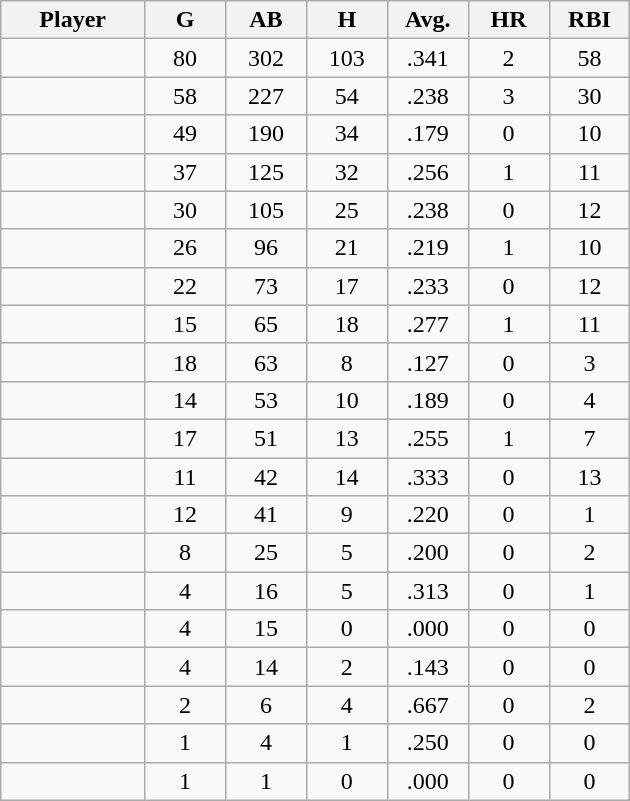<table class="wikitable sortable">
<tr>
<th bgcolor="#DDDDFF" width="16%">Player</th>
<th bgcolor="#DDDDFF" width="9%">G</th>
<th bgcolor="#DDDDFF" width="9%">AB</th>
<th bgcolor="#DDDDFF" width="9%">H</th>
<th bgcolor="#DDDDFF" width="9%">Avg.</th>
<th bgcolor="#DDDDFF" width="9%">HR</th>
<th bgcolor="#DDDDFF" width="9%">RBI</th>
</tr>
<tr align="center">
<td></td>
<td>80</td>
<td>302</td>
<td>103</td>
<td>.341</td>
<td>2</td>
<td>58</td>
</tr>
<tr align="center">
<td></td>
<td>58</td>
<td>227</td>
<td>54</td>
<td>.238</td>
<td>3</td>
<td>30</td>
</tr>
<tr align="center">
<td></td>
<td>49</td>
<td>190</td>
<td>34</td>
<td>.179</td>
<td>0</td>
<td>10</td>
</tr>
<tr align="center">
<td></td>
<td>37</td>
<td>125</td>
<td>32</td>
<td>.256</td>
<td>1</td>
<td>11</td>
</tr>
<tr align="center">
<td></td>
<td>30</td>
<td>105</td>
<td>25</td>
<td>.238</td>
<td>0</td>
<td>12</td>
</tr>
<tr align="center">
<td></td>
<td>26</td>
<td>96</td>
<td>21</td>
<td>.219</td>
<td>1</td>
<td>10</td>
</tr>
<tr align="center">
<td></td>
<td>22</td>
<td>73</td>
<td>17</td>
<td>.233</td>
<td>0</td>
<td>12</td>
</tr>
<tr align="center">
<td></td>
<td>15</td>
<td>65</td>
<td>18</td>
<td>.277</td>
<td>1</td>
<td>11</td>
</tr>
<tr align="center">
<td></td>
<td>18</td>
<td>63</td>
<td>8</td>
<td>.127</td>
<td>0</td>
<td>3</td>
</tr>
<tr align="center">
<td></td>
<td>14</td>
<td>53</td>
<td>10</td>
<td>.189</td>
<td>0</td>
<td>4</td>
</tr>
<tr align="center">
<td></td>
<td>17</td>
<td>51</td>
<td>13</td>
<td>.255</td>
<td>1</td>
<td>7</td>
</tr>
<tr align="center">
<td></td>
<td>11</td>
<td>42</td>
<td>14</td>
<td>.333</td>
<td>0</td>
<td>13</td>
</tr>
<tr align="center">
<td></td>
<td>12</td>
<td>41</td>
<td>9</td>
<td>.220</td>
<td>0</td>
<td>1</td>
</tr>
<tr align="center">
<td></td>
<td>8</td>
<td>25</td>
<td>5</td>
<td>.200</td>
<td>0</td>
<td>2</td>
</tr>
<tr align="center">
<td></td>
<td>4</td>
<td>16</td>
<td>5</td>
<td>.313</td>
<td>0</td>
<td>1</td>
</tr>
<tr align="center">
<td></td>
<td>4</td>
<td>15</td>
<td>0</td>
<td>.000</td>
<td>0</td>
<td>0</td>
</tr>
<tr align="center">
<td></td>
<td>4</td>
<td>14</td>
<td>2</td>
<td>.143</td>
<td>0</td>
<td>0</td>
</tr>
<tr align="center">
<td></td>
<td>2</td>
<td>6</td>
<td>4</td>
<td>.667</td>
<td>0</td>
<td>2</td>
</tr>
<tr align="center">
<td></td>
<td>1</td>
<td>4</td>
<td>1</td>
<td>.250</td>
<td>0</td>
<td>0</td>
</tr>
<tr align="center">
<td></td>
<td>1</td>
<td>1</td>
<td>0</td>
<td>.000</td>
<td>0</td>
<td>0</td>
</tr>
</table>
